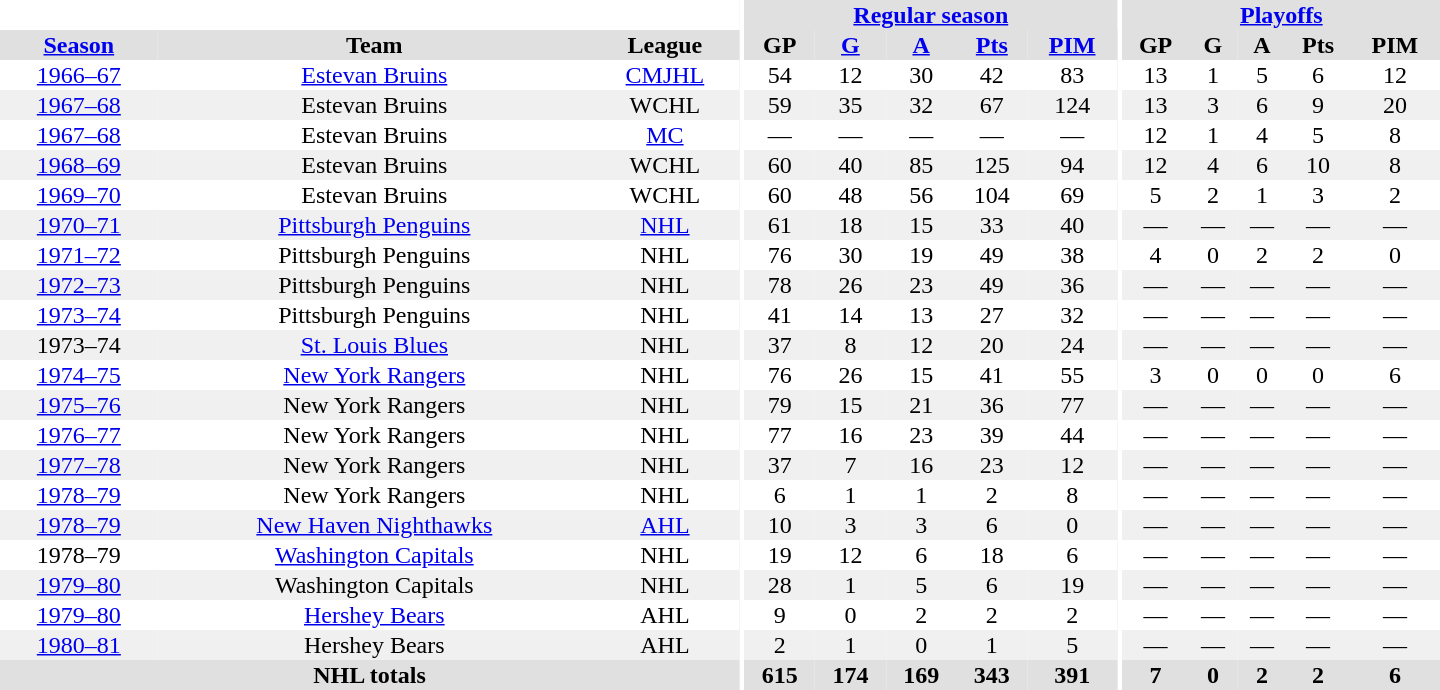<table border="0" cellpadding="1" cellspacing="0" style="text-align:center; width:60em">
<tr bgcolor="#e0e0e0">
<th colspan="3" bgcolor="#ffffff"></th>
<th rowspan="99" bgcolor="#ffffff"></th>
<th colspan="5"><a href='#'>Regular season</a></th>
<th rowspan="99" bgcolor="#ffffff"></th>
<th colspan="5"><a href='#'>Playoffs</a></th>
</tr>
<tr bgcolor="#e0e0e0">
<th><a href='#'>Season</a></th>
<th>Team</th>
<th>League</th>
<th>GP</th>
<th><a href='#'>G</a></th>
<th><a href='#'>A</a></th>
<th><a href='#'>Pts</a></th>
<th><a href='#'>PIM</a></th>
<th>GP</th>
<th>G</th>
<th>A</th>
<th>Pts</th>
<th>PIM</th>
</tr>
<tr>
<td><a href='#'>1966–67</a></td>
<td><a href='#'>Estevan Bruins</a></td>
<td><a href='#'>CMJHL</a></td>
<td>54</td>
<td>12</td>
<td>30</td>
<td>42</td>
<td>83</td>
<td>13</td>
<td>1</td>
<td>5</td>
<td>6</td>
<td>12</td>
</tr>
<tr style="background:#f0f0f0;">
<td><a href='#'>1967–68</a></td>
<td>Estevan Bruins</td>
<td>WCHL</td>
<td>59</td>
<td>35</td>
<td>32</td>
<td>67</td>
<td>124</td>
<td>13</td>
<td>3</td>
<td>6</td>
<td>9</td>
<td>20</td>
</tr>
<tr>
<td><a href='#'>1967–68</a></td>
<td>Estevan Bruins</td>
<td><a href='#'>MC</a></td>
<td>—</td>
<td>—</td>
<td>—</td>
<td>—</td>
<td>—</td>
<td>12</td>
<td>1</td>
<td>4</td>
<td>5</td>
<td>8</td>
</tr>
<tr style="background:#f0f0f0;">
<td><a href='#'>1968–69</a></td>
<td>Estevan Bruins</td>
<td>WCHL</td>
<td>60</td>
<td>40</td>
<td>85</td>
<td>125</td>
<td>94</td>
<td>12</td>
<td>4</td>
<td>6</td>
<td>10</td>
<td>8</td>
</tr>
<tr>
<td><a href='#'>1969–70</a></td>
<td>Estevan Bruins</td>
<td>WCHL</td>
<td>60</td>
<td>48</td>
<td>56</td>
<td>104</td>
<td>69</td>
<td>5</td>
<td>2</td>
<td>1</td>
<td>3</td>
<td>2</td>
</tr>
<tr style="background:#f0f0f0;">
<td><a href='#'>1970–71</a></td>
<td><a href='#'>Pittsburgh Penguins</a></td>
<td><a href='#'>NHL</a></td>
<td>61</td>
<td>18</td>
<td>15</td>
<td>33</td>
<td>40</td>
<td>—</td>
<td>—</td>
<td>—</td>
<td>—</td>
<td>—</td>
</tr>
<tr>
<td><a href='#'>1971–72</a></td>
<td>Pittsburgh Penguins</td>
<td>NHL</td>
<td>76</td>
<td>30</td>
<td>19</td>
<td>49</td>
<td>38</td>
<td>4</td>
<td>0</td>
<td>2</td>
<td>2</td>
<td>0</td>
</tr>
<tr style="background:#f0f0f0;">
<td><a href='#'>1972–73</a></td>
<td>Pittsburgh Penguins</td>
<td>NHL</td>
<td>78</td>
<td>26</td>
<td>23</td>
<td>49</td>
<td>36</td>
<td>—</td>
<td>—</td>
<td>—</td>
<td>—</td>
<td>—</td>
</tr>
<tr>
<td><a href='#'>1973–74</a></td>
<td>Pittsburgh Penguins</td>
<td>NHL</td>
<td>41</td>
<td>14</td>
<td>13</td>
<td>27</td>
<td>32</td>
<td>—</td>
<td>—</td>
<td>—</td>
<td>—</td>
<td>—</td>
</tr>
<tr style="background:#f0f0f0;">
<td>1973–74</td>
<td><a href='#'>St. Louis Blues</a></td>
<td>NHL</td>
<td>37</td>
<td>8</td>
<td>12</td>
<td>20</td>
<td>24</td>
<td>—</td>
<td>—</td>
<td>—</td>
<td>—</td>
<td>—</td>
</tr>
<tr>
<td><a href='#'>1974–75</a></td>
<td><a href='#'>New York Rangers</a></td>
<td>NHL</td>
<td>76</td>
<td>26</td>
<td>15</td>
<td>41</td>
<td>55</td>
<td>3</td>
<td>0</td>
<td>0</td>
<td>0</td>
<td>6</td>
</tr>
<tr style="background:#f0f0f0;">
<td><a href='#'>1975–76</a></td>
<td>New York Rangers</td>
<td>NHL</td>
<td>79</td>
<td>15</td>
<td>21</td>
<td>36</td>
<td>77</td>
<td>—</td>
<td>—</td>
<td>—</td>
<td>—</td>
<td>—</td>
</tr>
<tr>
<td><a href='#'>1976–77</a></td>
<td>New York Rangers</td>
<td>NHL</td>
<td>77</td>
<td>16</td>
<td>23</td>
<td>39</td>
<td>44</td>
<td>—</td>
<td>—</td>
<td>—</td>
<td>—</td>
<td>—</td>
</tr>
<tr style="background:#f0f0f0;">
<td><a href='#'>1977–78</a></td>
<td>New York Rangers</td>
<td>NHL</td>
<td>37</td>
<td>7</td>
<td>16</td>
<td>23</td>
<td>12</td>
<td>—</td>
<td>—</td>
<td>—</td>
<td>—</td>
<td>—</td>
</tr>
<tr>
<td><a href='#'>1978–79</a></td>
<td>New York Rangers</td>
<td>NHL</td>
<td>6</td>
<td>1</td>
<td>1</td>
<td>2</td>
<td>8</td>
<td>—</td>
<td>—</td>
<td>—</td>
<td>—</td>
<td>—</td>
</tr>
<tr style="background:#f0f0f0;">
<td><a href='#'>1978–79</a></td>
<td><a href='#'>New Haven Nighthawks</a></td>
<td><a href='#'>AHL</a></td>
<td>10</td>
<td>3</td>
<td>3</td>
<td>6</td>
<td>0</td>
<td>—</td>
<td>—</td>
<td>—</td>
<td>—</td>
<td>—</td>
</tr>
<tr>
<td>1978–79</td>
<td><a href='#'>Washington Capitals</a></td>
<td>NHL</td>
<td>19</td>
<td>12</td>
<td>6</td>
<td>18</td>
<td>6</td>
<td>—</td>
<td>—</td>
<td>—</td>
<td>—</td>
<td>—</td>
</tr>
<tr style="background:#f0f0f0;">
<td><a href='#'>1979–80</a></td>
<td>Washington Capitals</td>
<td>NHL</td>
<td>28</td>
<td>1</td>
<td>5</td>
<td>6</td>
<td>19</td>
<td>—</td>
<td>—</td>
<td>—</td>
<td>—</td>
<td>—</td>
</tr>
<tr>
<td><a href='#'>1979–80</a></td>
<td><a href='#'>Hershey Bears</a></td>
<td>AHL</td>
<td>9</td>
<td>0</td>
<td>2</td>
<td>2</td>
<td>2</td>
<td>—</td>
<td>—</td>
<td>—</td>
<td>—</td>
<td>—</td>
</tr>
<tr style="background:#f0f0f0;">
<td><a href='#'>1980–81</a></td>
<td>Hershey Bears</td>
<td>AHL</td>
<td>2</td>
<td>1</td>
<td>0</td>
<td>1</td>
<td>5</td>
<td>—</td>
<td>—</td>
<td>—</td>
<td>—</td>
<td>—</td>
</tr>
<tr style="background:#e0e0e0;">
<th colspan="3">NHL totals</th>
<th>615</th>
<th>174</th>
<th>169</th>
<th>343</th>
<th>391</th>
<th>7</th>
<th>0</th>
<th>2</th>
<th>2</th>
<th>6</th>
</tr>
</table>
